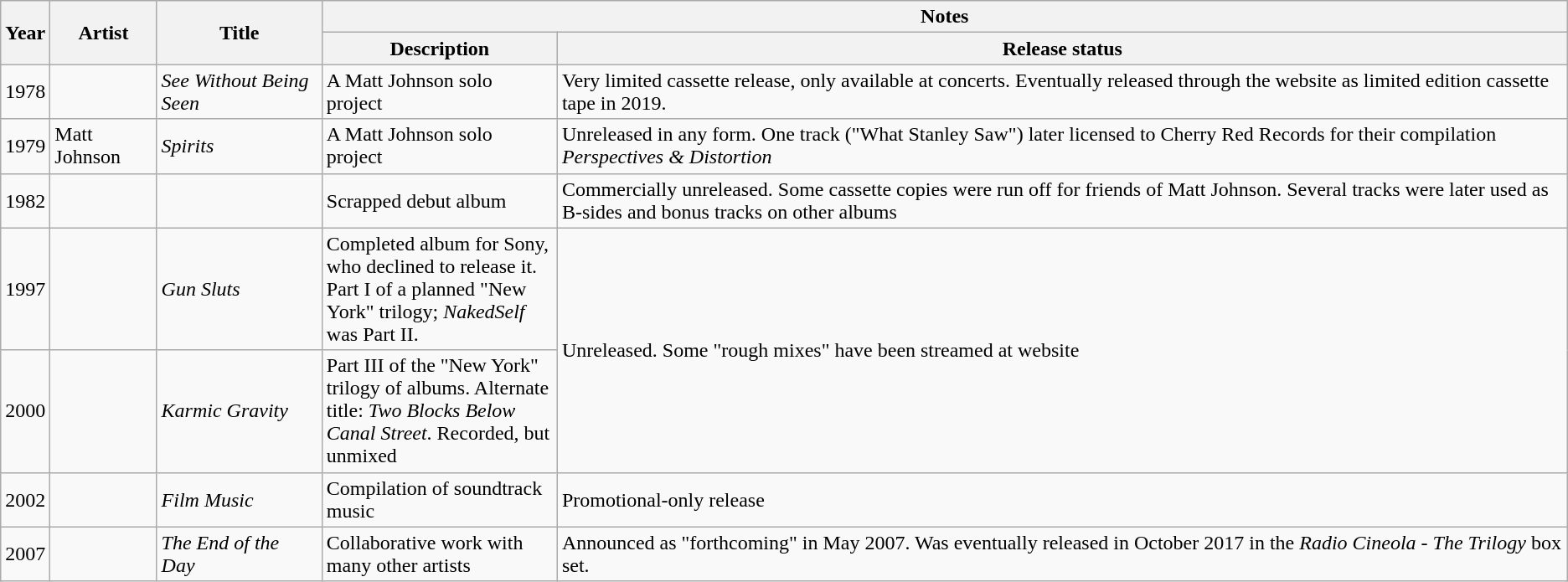<table class="wikitable">
<tr>
<th rowspan="2">Year</th>
<th rowspan="2">Artist</th>
<th rowspan="2">Title</th>
<th colspan="2">Notes</th>
</tr>
<tr>
<th width="180">Description</th>
<th>Release status</th>
</tr>
<tr>
<td>1978</td>
<td></td>
<td><em>See Without Being Seen</em></td>
<td>A Matt Johnson solo project</td>
<td>Very limited cassette release, only available at concerts. Eventually released through the website as limited edition cassette tape in 2019.</td>
</tr>
<tr>
<td>1979</td>
<td>Matt Johnson</td>
<td><em>Spirits</em></td>
<td>A Matt Johnson solo project</td>
<td>Unreleased in any form. One track ("What Stanley Saw") later licensed to Cherry Red Records for their compilation <em>Perspectives & Distortion</em></td>
</tr>
<tr>
<td>1982</td>
<td></td>
<td></td>
<td>Scrapped debut album</td>
<td>Commercially unreleased. Some cassette copies were run off for friends of Matt Johnson. Several tracks were later used as B-sides and bonus tracks on other albums</td>
</tr>
<tr>
<td>1997</td>
<td></td>
<td><em>Gun Sluts</em></td>
<td>Completed album for Sony, who declined to release it.  Part I of a planned "New York" trilogy; <em>NakedSelf</em> was Part II.</td>
<td rowspan="2">Unreleased. Some "rough mixes" have been streamed at  website</td>
</tr>
<tr>
<td>2000</td>
<td></td>
<td><em>Karmic Gravity</em></td>
<td>Part III of the "New York" trilogy of albums.  Alternate title: <em>Two Blocks Below Canal Street</em>.  Recorded, but unmixed</td>
</tr>
<tr>
<td>2002</td>
<td></td>
<td><em>Film Music</em></td>
<td>Compilation of soundtrack music</td>
<td>Promotional-only release</td>
</tr>
<tr>
<td>2007</td>
<td></td>
<td><em>The End of the Day</em></td>
<td>Collaborative work with many other artists</td>
<td>Announced as "forthcoming" in May 2007. Was eventually released in October 2017 in the <em>Radio Cineola - The Trilogy</em> box set.</td>
</tr>
</table>
